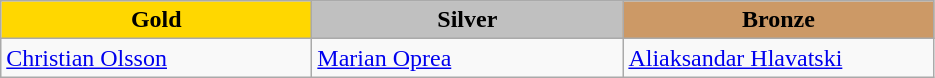<table class="wikitable" style="text-align:left">
<tr align="center">
<td width=200 bgcolor=gold><strong>Gold</strong></td>
<td width=200 bgcolor=silver><strong>Silver</strong></td>
<td width=200 bgcolor=CC9966><strong>Bronze</strong></td>
</tr>
<tr>
<td><a href='#'>Christian Olsson</a><br><em></em></td>
<td><a href='#'>Marian Oprea</a><br><em></em></td>
<td><a href='#'>Aliaksandar Hlavatski</a><br><em></em></td>
</tr>
</table>
